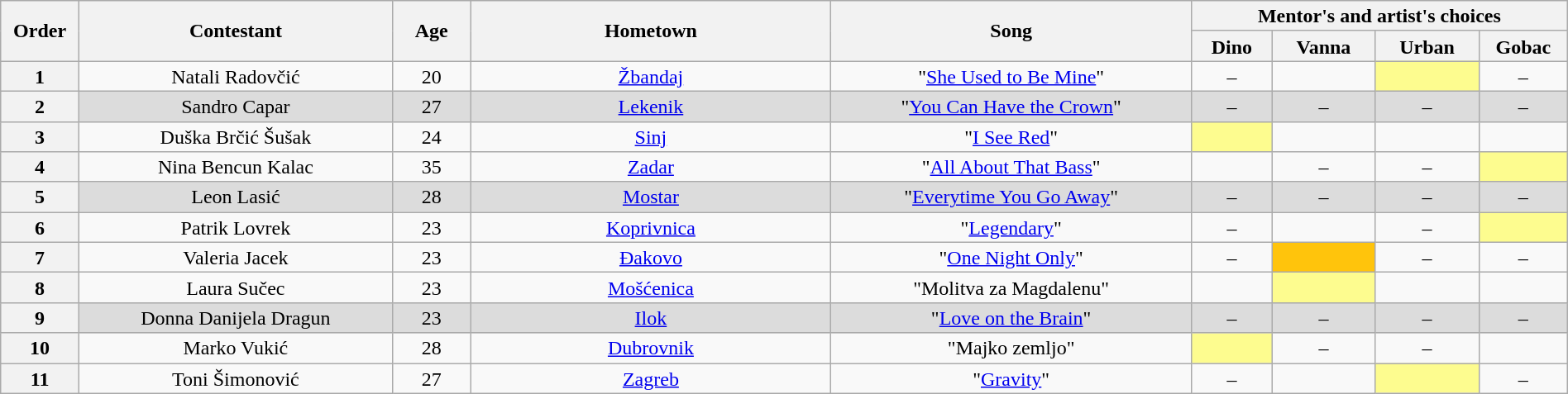<table class="wikitable" style="text-align:center; line-height:17px; width:100%">
<tr>
<th rowspan="2" style="width:05%">Order</th>
<th rowspan="2" style="width:20%">Contestant</th>
<th rowspan="2" style="width:05%">Age</th>
<th rowspan="2" style="width:23%">Hometown</th>
<th rowspan="2" style="width:23%">Song</th>
<th colspan="4" style="width:25%">Mentor's and artist's choices</th>
</tr>
<tr>
<th>Dino</th>
<th>Vanna</th>
<th>Urban</th>
<th>Gobac</th>
</tr>
<tr>
<th>1</th>
<td>Natali Radovčić</td>
<td>20</td>
<td><a href='#'>Žbandaj</a></td>
<td>"<a href='#'>She Used to Be Mine</a>"</td>
<td>–</td>
<td></td>
<td style="background:#fdfc8f"></td>
<td>–</td>
</tr>
<tr style="background:#DCDCDC">
<th><strong>2</strong></th>
<td>Sandro Capar</td>
<td>27</td>
<td><a href='#'>Lekenik</a></td>
<td>"<a href='#'>You Can Have the Crown</a>"</td>
<td>–</td>
<td>–</td>
<td>–</td>
<td>–</td>
</tr>
<tr>
<th><strong>3</strong></th>
<td>Duška Brčić Šušak</td>
<td>24</td>
<td><a href='#'>Sinj</a></td>
<td>"<a href='#'>I See Red</a>"</td>
<td style="background:#fdfc8f"></td>
<td></td>
<td></td>
<td></td>
</tr>
<tr>
<th><strong>4</strong></th>
<td>Nina Bencun Kalac</td>
<td>35</td>
<td><a href='#'>Zadar</a></td>
<td>"<a href='#'>All About That Bass</a>"</td>
<td></td>
<td>–</td>
<td>–</td>
<td style="background:#fdfc8f"></td>
</tr>
<tr style="background:#DCDCDC">
<th>5</th>
<td>Leon Lasić</td>
<td>28</td>
<td><a href='#'>Mostar</a></td>
<td>"<a href='#'>Everytime You Go Away</a>"</td>
<td>–</td>
<td>–</td>
<td>–</td>
<td>–</td>
</tr>
<tr>
<th>6</th>
<td>Patrik Lovrek</td>
<td>23</td>
<td><a href='#'>Koprivnica</a></td>
<td>"<a href='#'>Legendary</a>"</td>
<td>–</td>
<td></td>
<td>–</td>
<td style="background:#fdfc8f"></td>
</tr>
<tr>
<th>7</th>
<td>Valeria Jacek</td>
<td>23</td>
<td><a href='#'>Đakovo</a></td>
<td>"<a href='#'>One Night Only</a>"</td>
<td>–</td>
<td style="background:#ffc40c"></td>
<td>–</td>
<td>–</td>
</tr>
<tr>
<th>8</th>
<td>Laura Sučec</td>
<td>23</td>
<td><a href='#'>Mošćenica</a></td>
<td>"Molitva za Magdalenu"</td>
<td></td>
<td style="background:#fdfc8f"></td>
<td></td>
<td></td>
</tr>
<tr style="background:#DCDCDC">
<th>9</th>
<td>Donna Danijela Dragun</td>
<td>23</td>
<td><a href='#'>Ilok</a></td>
<td>"<a href='#'>Love on the Brain</a>"</td>
<td>–</td>
<td>–</td>
<td>–</td>
<td>–</td>
</tr>
<tr>
<th>10</th>
<td>Marko Vukić</td>
<td>28</td>
<td><a href='#'>Dubrovnik</a></td>
<td>"Majko zemljo"</td>
<td style="background:#fdfc8f"></td>
<td>–</td>
<td>–</td>
<td></td>
</tr>
<tr>
<th>11</th>
<td>Toni Šimonović</td>
<td>27</td>
<td><a href='#'>Zagreb</a></td>
<td>"<a href='#'>Gravity</a>"</td>
<td>–</td>
<td></td>
<td style="background:#fdfc8f"></td>
<td>–</td>
</tr>
</table>
